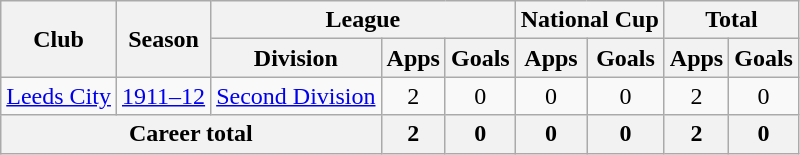<table class="wikitable" style="text-align: center;">
<tr>
<th rowspan="2">Club</th>
<th rowspan="2">Season</th>
<th colspan="3">League</th>
<th colspan="2">National Cup</th>
<th colspan="2">Total</th>
</tr>
<tr>
<th>Division</th>
<th>Apps</th>
<th>Goals</th>
<th>Apps</th>
<th>Goals</th>
<th>Apps</th>
<th>Goals</th>
</tr>
<tr>
<td><a href='#'>Leeds City</a></td>
<td><a href='#'>1911–12</a></td>
<td><a href='#'>Second Division</a></td>
<td>2</td>
<td>0</td>
<td>0</td>
<td>0</td>
<td>2</td>
<td>0</td>
</tr>
<tr>
<th colspan="3">Career total</th>
<th>2</th>
<th>0</th>
<th>0</th>
<th>0</th>
<th>2</th>
<th>0</th>
</tr>
</table>
